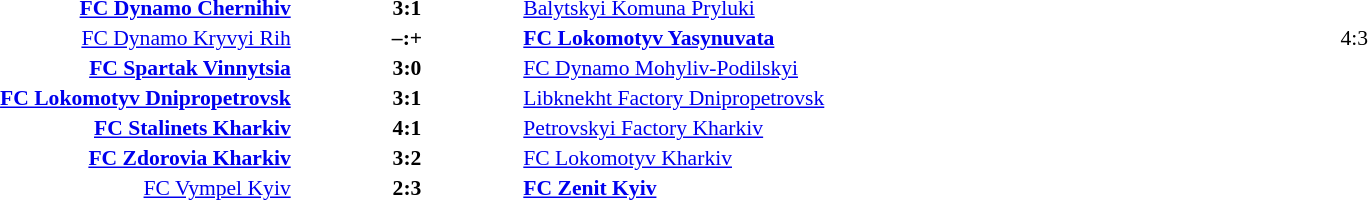<table width=100% cellspacing=1>
<tr>
<th width=20%></th>
<th width=12%></th>
<th width=20%></th>
<th></th>
</tr>
<tr style=font-size:90%>
<td align=right><strong><a href='#'>FC Dynamo Chernihiv</a></strong></td>
<td align=center><strong>3:1</strong></td>
<td><a href='#'>Balytskyi Komuna Pryluki</a></td>
<td align=center></td>
</tr>
<tr style=font-size:90%>
<td align=right><a href='#'>FC Dynamo Kryvyi Rih</a></td>
<td align=center><strong>–:+</strong></td>
<td><strong><a href='#'>FC Lokomotyv Yasynuvata</a></strong></td>
<td align=center>4:3 </td>
</tr>
<tr style=font-size:90%>
<td align=right><strong><a href='#'>FC Spartak Vinnytsia</a></strong></td>
<td align=center><strong>3:0</strong></td>
<td><a href='#'>FC Dynamo Mohyliv-Podilskyi</a></td>
<td align=center></td>
</tr>
<tr style=font-size:90%>
<td align=right><strong><a href='#'>FC Lokomotyv Dnipropetrovsk</a></strong></td>
<td align=center><strong>3:1</strong></td>
<td><a href='#'>Libknekht Factory Dnipropetrovsk</a></td>
<td align=center></td>
</tr>
<tr style=font-size:90%>
<td align=right><strong><a href='#'>FC Stalinets Kharkiv</a></strong></td>
<td align=center><strong>4:1</strong></td>
<td><a href='#'>Petrovskyi Factory Kharkiv</a></td>
<td align=center></td>
</tr>
<tr style=font-size:90%>
<td align=right><strong><a href='#'>FC Zdorovia Kharkiv</a></strong></td>
<td align=center><strong>3:2</strong></td>
<td><a href='#'>FC Lokomotyv Kharkiv</a></td>
<td align=center></td>
</tr>
<tr style=font-size:90%>
<td align=right><a href='#'>FC Vympel Kyiv</a></td>
<td align=center><strong>2:3</strong></td>
<td><strong><a href='#'>FC Zenit Kyiv</a></strong></td>
<td align=center></td>
</tr>
</table>
